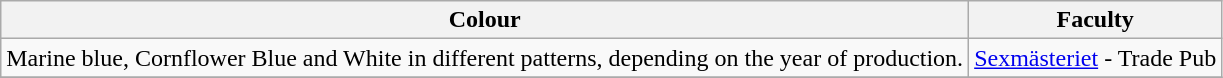<table class=wikitable>
<tr>
<th>Colour</th>
<th>Faculty</th>
</tr>
<tr>
<td>Marine blue, Cornflower Blue and White in different patterns, depending on the year of production.</td>
<td><a href='#'>Sexmästeriet</a> - Trade Pub</td>
</tr>
<tr>
</tr>
</table>
